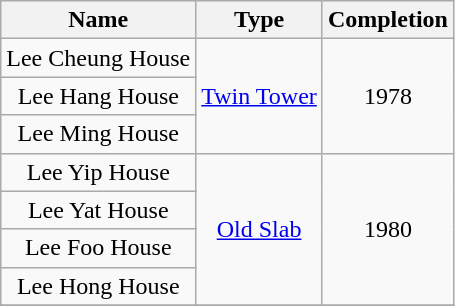<table class="wikitable" style="text-align: center">
<tr>
<th>Name</th>
<th>Type</th>
<th>Completion</th>
</tr>
<tr>
<td>Lee Cheung House</td>
<td rowspan="3"><a href='#'>Twin Tower</a></td>
<td rowspan="3">1978</td>
</tr>
<tr>
<td>Lee Hang House</td>
</tr>
<tr>
<td>Lee Ming House</td>
</tr>
<tr>
<td>Lee Yip House</td>
<td rowspan="4"><a href='#'>Old Slab</a></td>
<td rowspan="4">1980</td>
</tr>
<tr>
<td>Lee Yat House</td>
</tr>
<tr>
<td>Lee Foo House</td>
</tr>
<tr>
<td>Lee Hong House</td>
</tr>
<tr>
</tr>
</table>
